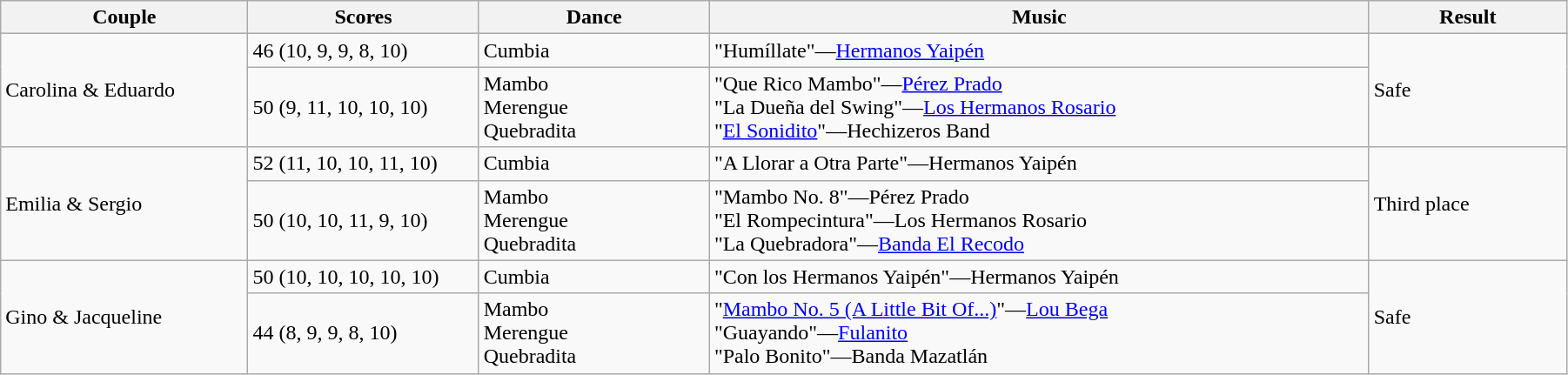<table class="wikitable sortable" style="width:95%; white-space:nowrap">
<tr>
<th style="width:15%;">Couple</th>
<th style="width:14%;">Scores</th>
<th style="width:14%;">Dance</th>
<th style="width:40%;">Music</th>
<th style="width:12%;">Result</th>
</tr>
<tr>
<td rowspan=2>Carolina & Eduardo<br></td>
<td>46 (10, 9, 9, 8, 10)</td>
<td>Cumbia</td>
<td>"Humíllate"—<a href='#'>Hermanos Yaipén</a></td>
<td rowspan=2>Safe</td>
</tr>
<tr>
<td>50 (9, 11, 10, 10, 10)</td>
<td>Mambo<br>Merengue<br>Quebradita</td>
<td>"Que Rico Mambo"—<a href='#'>Pérez Prado</a><br>"La Dueña del Swing"—<a href='#'>Los Hermanos Rosario</a><br>"<a href='#'>El Sonidito</a>"—Hechizeros Band</td>
</tr>
<tr>
<td rowspan=2>Emilia & Sergio<br></td>
<td>52 (11, 10, 10, 11, 10)</td>
<td>Cumbia</td>
<td>"A Llorar a Otra Parte"—Hermanos Yaipén</td>
<td rowspan=2>Third place</td>
</tr>
<tr>
<td>50 (10, 10, 11, 9, 10)</td>
<td>Mambo<br>Merengue<br>Quebradita</td>
<td>"Mambo No. 8"—Pérez Prado<br>"El Rompecintura"—Los Hermanos Rosario<br>"La Quebradora"—<a href='#'>Banda El Recodo</a></td>
</tr>
<tr>
<td rowspan=2>Gino & Jacqueline<br></td>
<td>50 (10, 10, 10, 10, 10)</td>
<td>Cumbia</td>
<td>"Con los Hermanos Yaipén"—Hermanos Yaipén</td>
<td rowspan=2>Safe</td>
</tr>
<tr>
<td>44 (8, 9, 9, 8, 10)</td>
<td>Mambo<br>Merengue<br>Quebradita</td>
<td>"<a href='#'>Mambo No. 5 (A Little Bit Of...)</a>"—<a href='#'>Lou Bega</a><br>"Guayando"—<a href='#'>Fulanito</a><br>"Palo Bonito"—Banda Mazatlán</td>
</tr>
</table>
